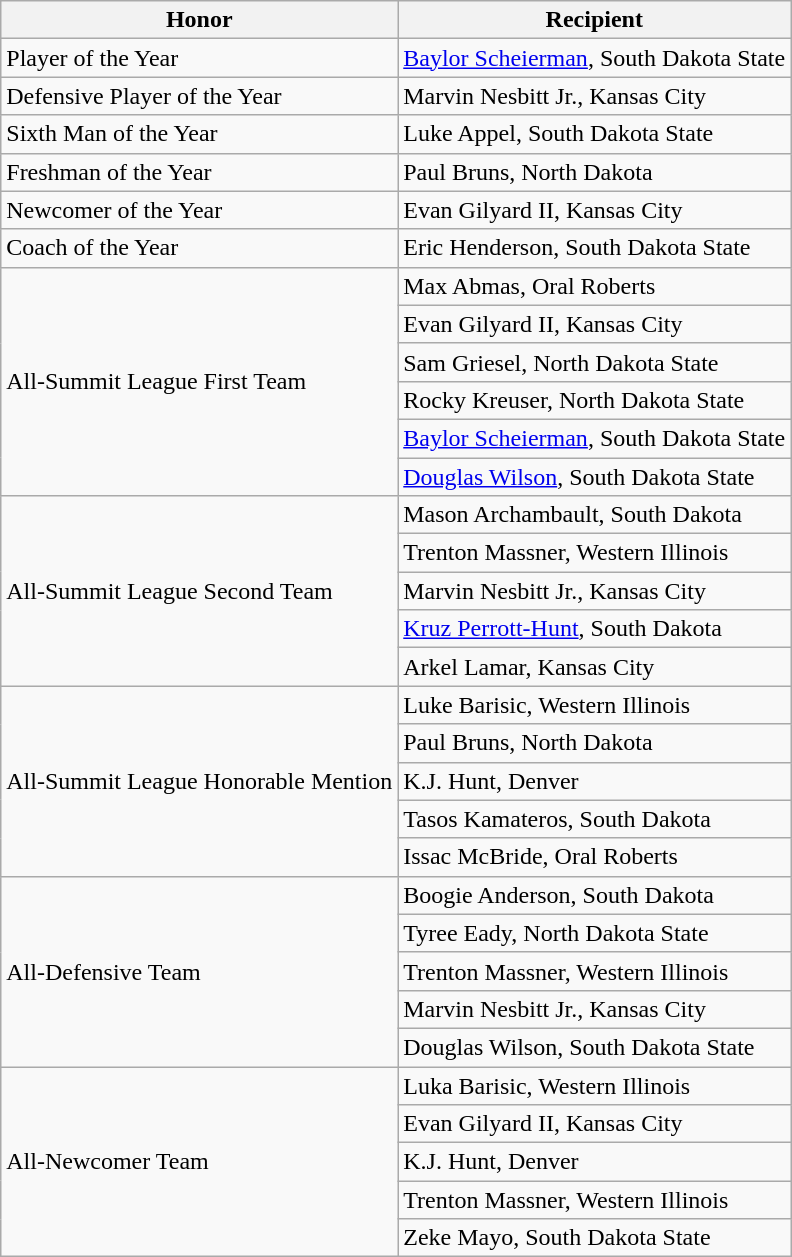<table class="wikitable" border="1">
<tr>
<th>Honor</th>
<th>Recipient</th>
</tr>
<tr>
<td>Player of the Year</td>
<td><a href='#'>Baylor Scheierman</a>, South Dakota State</td>
</tr>
<tr>
<td>Defensive Player of the Year</td>
<td>Marvin Nesbitt Jr., Kansas City</td>
</tr>
<tr>
<td>Sixth Man of the Year</td>
<td>Luke Appel, South Dakota State</td>
</tr>
<tr>
<td>Freshman of the Year</td>
<td>Paul Bruns, North Dakota</td>
</tr>
<tr>
<td>Newcomer of the Year</td>
<td>Evan Gilyard II, Kansas City</td>
</tr>
<tr>
<td>Coach of the Year</td>
<td>Eric Henderson, South Dakota State</td>
</tr>
<tr>
<td rowspan="6" valign="middle">All-Summit League First Team</td>
<td>Max Abmas, Oral Roberts</td>
</tr>
<tr>
<td>Evan Gilyard II, Kansas City</td>
</tr>
<tr>
<td>Sam Griesel, North Dakota State</td>
</tr>
<tr>
<td>Rocky Kreuser, North Dakota State</td>
</tr>
<tr>
<td><a href='#'>Baylor Scheierman</a>, South Dakota State</td>
</tr>
<tr>
<td><a href='#'>Douglas Wilson</a>, South Dakota State</td>
</tr>
<tr>
<td rowspan="5">All-Summit League Second Team</td>
<td>Mason Archambault, South Dakota</td>
</tr>
<tr>
<td>Trenton Massner, Western Illinois</td>
</tr>
<tr>
<td>Marvin Nesbitt Jr., Kansas City</td>
</tr>
<tr>
<td><a href='#'>Kruz Perrott-Hunt</a>, South Dakota</td>
</tr>
<tr>
<td>Arkel Lamar, Kansas City</td>
</tr>
<tr>
<td rowspan="5">All-Summit League Honorable Mention</td>
<td>Luke Barisic, Western Illinois</td>
</tr>
<tr>
<td>Paul Bruns, North Dakota</td>
</tr>
<tr>
<td>K.J. Hunt, Denver</td>
</tr>
<tr>
<td>Tasos Kamateros, South Dakota</td>
</tr>
<tr>
<td>Issac McBride, Oral Roberts</td>
</tr>
<tr>
<td rowspan="5">All-Defensive Team</td>
<td>Boogie Anderson, South Dakota</td>
</tr>
<tr>
<td>Tyree Eady, North Dakota State</td>
</tr>
<tr>
<td>Trenton Massner, Western Illinois</td>
</tr>
<tr>
<td>Marvin Nesbitt Jr., Kansas City</td>
</tr>
<tr>
<td>Douglas Wilson, South Dakota State</td>
</tr>
<tr>
<td rowspan="5">All-Newcomer Team</td>
<td>Luka Barisic, Western Illinois</td>
</tr>
<tr>
<td>Evan Gilyard II, Kansas City</td>
</tr>
<tr>
<td>K.J. Hunt, Denver</td>
</tr>
<tr>
<td>Trenton Massner, Western Illinois</td>
</tr>
<tr>
<td>Zeke Mayo, South Dakota State</td>
</tr>
</table>
